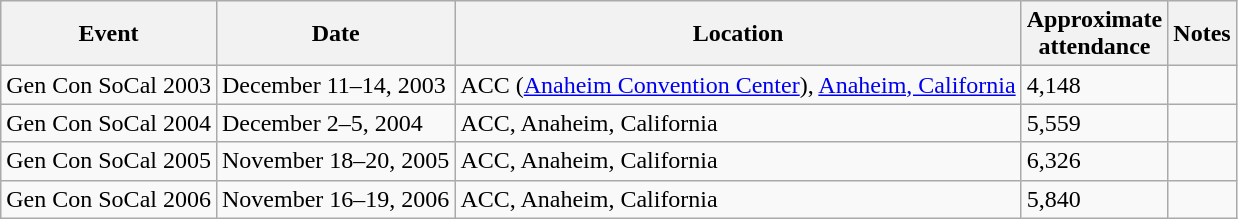<table class="wikitable">
<tr>
<th>Event</th>
<th>Date</th>
<th>Location</th>
<th>Approximate<br>attendance</th>
<th>Notes</th>
</tr>
<tr>
<td>Gen Con SoCal 2003</td>
<td>December 11–14, 2003</td>
<td>ACC (<a href='#'>Anaheim Convention Center</a>), <a href='#'>Anaheim, California</a></td>
<td>4,148</td>
<td></td>
</tr>
<tr>
<td>Gen Con SoCal 2004</td>
<td>December 2–5, 2004</td>
<td>ACC, Anaheim, California</td>
<td>5,559</td>
<td></td>
</tr>
<tr>
<td>Gen Con SoCal 2005</td>
<td>November 18–20, 2005</td>
<td>ACC, Anaheim, California</td>
<td>6,326</td>
<td></td>
</tr>
<tr>
<td>Gen Con SoCal 2006</td>
<td>November 16–19, 2006</td>
<td>ACC, Anaheim, California</td>
<td>5,840</td>
<td></td>
</tr>
</table>
